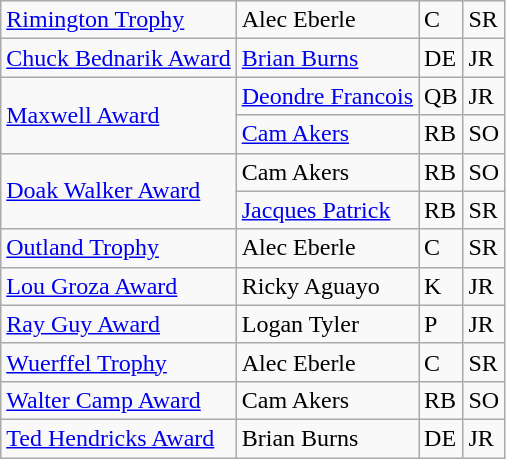<table class="wikitable">
<tr>
<td><a href='#'>Rimington Trophy</a></td>
<td>Alec Eberle</td>
<td>C</td>
<td>SR</td>
</tr>
<tr>
<td><a href='#'>Chuck Bednarik Award</a></td>
<td><a href='#'>Brian Burns</a></td>
<td>DE</td>
<td>JR</td>
</tr>
<tr>
<td rowspan=2><a href='#'>Maxwell Award</a></td>
<td><a href='#'>Deondre Francois</a></td>
<td>QB</td>
<td>JR</td>
</tr>
<tr>
<td><a href='#'>Cam Akers</a></td>
<td>RB</td>
<td>SO</td>
</tr>
<tr>
<td rowspan=2><a href='#'>Doak Walker Award</a></td>
<td>Cam Akers</td>
<td>RB</td>
<td>SO</td>
</tr>
<tr>
<td><a href='#'>Jacques Patrick</a></td>
<td>RB</td>
<td>SR</td>
</tr>
<tr>
<td><a href='#'>Outland Trophy</a></td>
<td>Alec Eberle</td>
<td>C</td>
<td>SR</td>
</tr>
<tr>
<td><a href='#'>Lou Groza Award</a></td>
<td>Ricky Aguayo</td>
<td>K</td>
<td>JR</td>
</tr>
<tr>
<td><a href='#'>Ray Guy Award</a></td>
<td>Logan Tyler</td>
<td>P</td>
<td>JR</td>
</tr>
<tr>
<td><a href='#'>Wuerffel Trophy</a></td>
<td>Alec Eberle</td>
<td>C</td>
<td>SR</td>
</tr>
<tr>
<td><a href='#'>Walter Camp Award</a></td>
<td>Cam Akers</td>
<td>RB</td>
<td>SO</td>
</tr>
<tr>
<td><a href='#'>Ted Hendricks Award</a></td>
<td>Brian Burns</td>
<td>DE</td>
<td>JR</td>
</tr>
</table>
